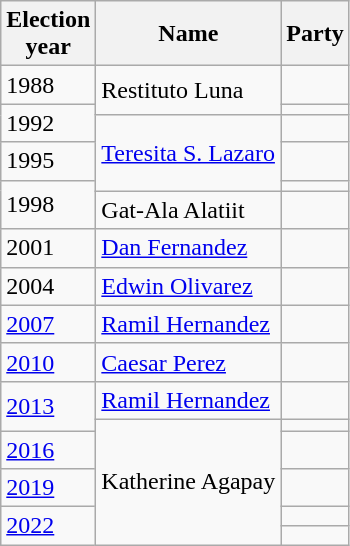<table class=wikitable>
<tr>
<th>Election<br>year</th>
<th>Name</th>
<th colspan="2">Party</th>
</tr>
<tr>
<td>1988</td>
<td rowspan="2">Restituto Luna</td>
<td></td>
</tr>
<tr>
<td rowspan="2">1992</td>
<td></td>
</tr>
<tr>
<td rowspan="3"><a href='#'>Teresita S. Lazaro</a></td>
<td></td>
</tr>
<tr>
<td>1995</td>
<td></td>
</tr>
<tr>
<td rowspan="2">1998</td>
<td></td>
</tr>
<tr>
<td>Gat-Ala Alatiit</td>
<td></td>
</tr>
<tr>
<td>2001</td>
<td><a href='#'>Dan Fernandez</a></td>
<td></td>
</tr>
<tr>
<td>2004</td>
<td><a href='#'>Edwin Olivarez</a></td>
<td></td>
</tr>
<tr>
<td><a href='#'>2007</a></td>
<td><a href='#'>Ramil Hernandez</a></td>
<td></td>
</tr>
<tr>
<td><a href='#'>2010</a></td>
<td><a href='#'>Caesar Perez</a></td>
<td></td>
</tr>
<tr>
<td rowspan="2"><a href='#'>2013</a></td>
<td><a href='#'>Ramil Hernandez</a></td>
<td></td>
</tr>
<tr>
<td rowspan="6">Katherine Agapay</td>
<td></td>
</tr>
<tr>
<td><a href='#'>2016</a></td>
<td></td>
</tr>
<tr>
<td><a href='#'>2019</a></td>
<td></td>
</tr>
<tr>
<td rowspan="2"><a href='#'>2022</a></td>
<td></td>
</tr>
<tr>
<td></td>
</tr>
</table>
